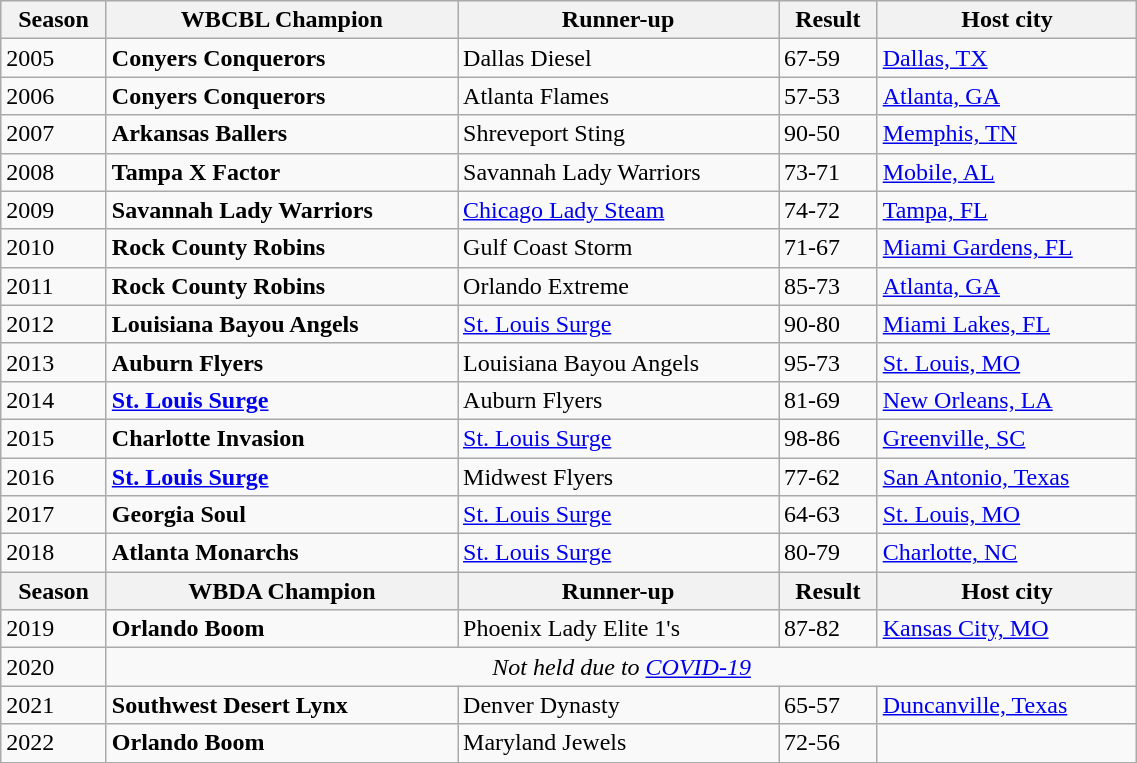<table class="wikitable" width=60%>
<tr bgcolor="#efefef">
<th>Season</th>
<th>WBCBL Champion</th>
<th>Runner-up</th>
<th>Result</th>
<th>Host city</th>
</tr>
<tr>
<td>2005</td>
<td><strong>Conyers Conquerors</strong></td>
<td>Dallas Diesel</td>
<td>67-59</td>
<td><a href='#'>Dallas, TX</a></td>
</tr>
<tr>
<td>2006</td>
<td><strong>Conyers Conquerors</strong></td>
<td>Atlanta Flames</td>
<td>57-53</td>
<td><a href='#'>Atlanta, GA</a></td>
</tr>
<tr>
<td>2007</td>
<td><strong>Arkansas Ballers</strong></td>
<td>Shreveport Sting</td>
<td>90-50</td>
<td><a href='#'>Memphis, TN</a></td>
</tr>
<tr>
<td>2008</td>
<td><strong>Tampa X Factor</strong></td>
<td>Savannah Lady Warriors</td>
<td>73-71</td>
<td><a href='#'>Mobile, AL</a></td>
</tr>
<tr>
<td>2009</td>
<td><strong>Savannah Lady Warriors</strong></td>
<td><a href='#'>Chicago Lady Steam</a></td>
<td>74-72</td>
<td><a href='#'>Tampa, FL</a></td>
</tr>
<tr>
<td>2010</td>
<td><strong>Rock County Robins</strong></td>
<td>Gulf Coast Storm</td>
<td>71-67</td>
<td><a href='#'>Miami Gardens, FL</a></td>
</tr>
<tr>
<td>2011</td>
<td><strong>Rock County Robins</strong></td>
<td>Orlando Extreme</td>
<td>85-73</td>
<td><a href='#'>Atlanta, GA</a></td>
</tr>
<tr>
<td>2012</td>
<td><strong>Louisiana Bayou Angels</strong></td>
<td><a href='#'>St. Louis Surge</a></td>
<td>90-80</td>
<td><a href='#'>Miami Lakes, FL</a></td>
</tr>
<tr>
<td>2013</td>
<td><strong>Auburn Flyers</strong></td>
<td>Louisiana Bayou Angels</td>
<td>95-73</td>
<td><a href='#'>St. Louis, MO</a></td>
</tr>
<tr>
<td>2014</td>
<td><strong><a href='#'>St. Louis Surge</a></strong></td>
<td>Auburn Flyers</td>
<td>81-69</td>
<td><a href='#'>New Orleans, LA</a></td>
</tr>
<tr>
<td>2015</td>
<td><strong>Charlotte Invasion</strong></td>
<td><a href='#'>St. Louis Surge</a></td>
<td>98-86</td>
<td><a href='#'>Greenville, SC</a></td>
</tr>
<tr>
<td>2016</td>
<td><strong><a href='#'>St. Louis Surge</a></strong></td>
<td>Midwest Flyers</td>
<td>77-62</td>
<td><a href='#'>San Antonio, Texas</a></td>
</tr>
<tr>
<td>2017</td>
<td><strong>Georgia Soul</strong></td>
<td><a href='#'>St. Louis Surge</a></td>
<td>64-63</td>
<td><a href='#'>St. Louis, MO</a></td>
</tr>
<tr>
<td>2018</td>
<td><strong>Atlanta Monarchs</strong></td>
<td><a href='#'>St. Louis Surge</a></td>
<td>80-79</td>
<td><a href='#'>Charlotte, NC</a></td>
</tr>
<tr>
<th>Season</th>
<th>WBDA Champion</th>
<th>Runner-up</th>
<th>Result</th>
<th>Host city</th>
</tr>
<tr>
<td>2019</td>
<td><strong>Orlando Boom</strong></td>
<td>Phoenix Lady Elite 1's</td>
<td>87-82</td>
<td><a href='#'>Kansas City, MO</a></td>
</tr>
<tr>
<td>2020</td>
<td colspan=4 align=center><em>Not held due to <a href='#'>COVID-19</a></em></td>
</tr>
<tr>
<td>2021</td>
<td><strong>Southwest Desert Lynx</strong></td>
<td>Denver Dynasty</td>
<td>65-57</td>
<td><a href='#'>Duncanville, Texas</a></td>
</tr>
<tr>
<td>2022</td>
<td><strong>Orlando Boom</strong></td>
<td>Maryland Jewels</td>
<td>72-56</td>
<td></td>
</tr>
</table>
